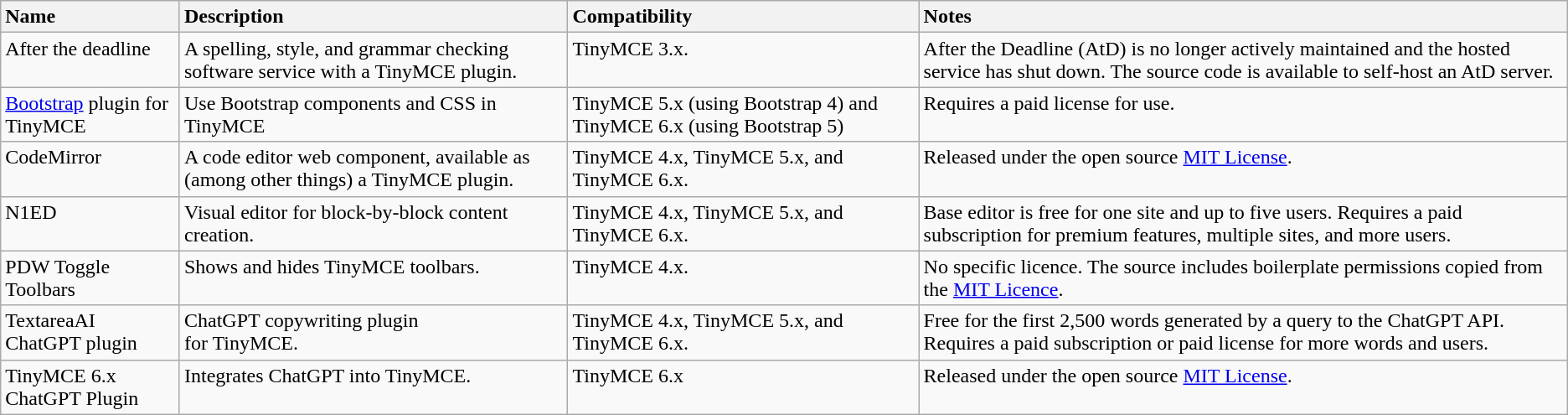<table class=wikitable>
<tr>
<th + style=text-align:left;>Name</th>
<th + style=text-align:left;>Description</th>
<th + style=text-align:left;>Compatibility</th>
<th + style=text-align:left;>Notes</th>
</tr>
<tr>
<td + style="vertical-align:top">After the deadline</td>
<td + style="vertical-align:top">A spelling, style, and grammar checking software service with a TinyMCE plugin.</td>
<td + style="vertical-align:top">TinyMCE 3.x.</td>
<td + style="vertical-align:top">After the Deadline (AtD) is no longer actively maintained and the hosted service has shut down. The source code is available to self-host an AtD server.</td>
</tr>
<tr>
<td + style="vertical-align:top"><a href='#'>Bootstrap</a> plugin for TinyMCE</td>
<td + style="vertical-align:top">Use Bootstrap components and CSS in TinyMCE</td>
<td + style="vertical-align:top">TinyMCE 5.x (using Bootstrap 4) and TinyMCE 6.x (using Bootstrap 5)</td>
<td + style="vertical-align:top">Requires a paid license for use.</td>
</tr>
<tr>
<td + style="vertical-align:top">CodeMirror</td>
<td + style="vertical-align:top">A code editor web component, available as (among other things) a TinyMCE plugin.</td>
<td + style="vertical-align:top">TinyMCE 4.x, TinyMCE 5.x, and TinyMCE 6.x.</td>
<td + style="vertical-align:top">Released under the open source <a href='#'>MIT License</a>.</td>
</tr>
<tr>
<td + style="vertical-align:top">N1ED</td>
<td + style="vertical-align:top">Visual editor for block-by-block content creation.</td>
<td + style="vertical-align:top">TinyMCE 4.x, TinyMCE 5.x, and TinyMCE 6.x.</td>
<td + style="vertical-align:top">Base editor is free for one site and up to five users. Requires a paid subscription for premium features, multiple sites, and more users.</td>
</tr>
<tr>
<td + style="vertical-align:top">PDW Toggle Toolbars</td>
<td + style="vertical-align:top">Shows and hides TinyMCE toolbars.</td>
<td + style="vertical-align:top">TinyMCE 4.x.</td>
<td + style="vertical-align:top">No specific licence. The source includes boilerplate permissions copied from the <a href='#'>MIT Licence</a>.</td>
</tr>
<tr>
<td + style="vertical-align:top">TextareaAI ChatGPT plugin</td>
<td + style="vertical-align:top">ChatGPT copywriting plugin<br>for TinyMCE.</td>
<td + style="vertical-align:top">TinyMCE 4.x, TinyMCE 5.x, and TinyMCE 6.x.</td>
<td + style="vertical-align:top">Free for the first 2,500 words generated by a query to the ChatGPT API. Requires a paid subscription or paid license for more words and users.</td>
</tr>
<tr>
<td + style="vertical-align:top">TinyMCE 6.x ChatGPT Plugin</td>
<td + style="vertical-align:top">Integrates ChatGPT into TinyMCE.</td>
<td + style="vertical-align:top">TinyMCE 6.x</td>
<td + style="vertical-align:top">Released under the open source <a href='#'>MIT License</a>.</td>
</tr>
</table>
